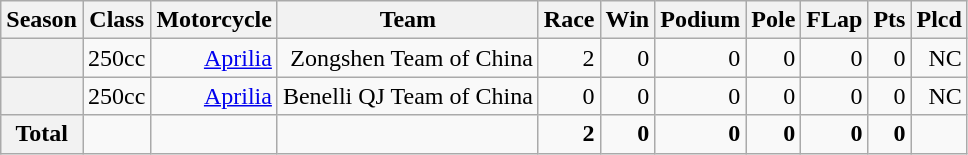<table class="wikitable">
<tr>
<th>Season</th>
<th>Class</th>
<th>Motorcycle</th>
<th>Team</th>
<th>Race</th>
<th>Win</th>
<th>Podium</th>
<th>Pole</th>
<th>FLap</th>
<th>Pts</th>
<th>Plcd</th>
</tr>
<tr align="right">
<th></th>
<td>250cc</td>
<td><a href='#'>Aprilia</a></td>
<td>Zongshen Team of China</td>
<td>2</td>
<td>0</td>
<td>0</td>
<td>0</td>
<td>0</td>
<td>0</td>
<td>NC</td>
</tr>
<tr align="right">
<th></th>
<td>250cc</td>
<td><a href='#'>Aprilia</a></td>
<td>Benelli QJ Team of China</td>
<td>0</td>
<td>0</td>
<td>0</td>
<td>0</td>
<td>0</td>
<td>0</td>
<td>NC</td>
</tr>
<tr align="right">
<th>Total</th>
<td></td>
<td></td>
<td></td>
<td><strong>2</strong></td>
<td><strong>0</strong></td>
<td><strong>0</strong></td>
<td><strong>0</strong></td>
<td><strong>0</strong></td>
<td><strong>0</strong></td>
<td></td>
</tr>
</table>
